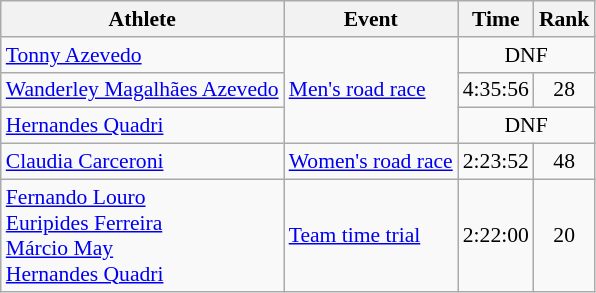<table class=wikitable style="font-size:90%">
<tr>
<th>Athlete</th>
<th>Event</th>
<th>Time</th>
<th>Rank</th>
</tr>
<tr align=center>
<td align=left rowspan=1><a href='#'>Tonny Azevedo</a></td>
<td align=left rowspan=3><a href='#'>Men's road race</a></td>
<td colspan=2>DNF</td>
</tr>
<tr align=center>
<td align=left rowspan=1><a href='#'>Wanderley Magalhães Azevedo</a></td>
<td>4:35:56</td>
<td>28</td>
</tr>
<tr align=center>
<td align=left rowspan=1><a href='#'>Hernandes Quadri</a></td>
<td colspan=2>DNF</td>
</tr>
<tr align=center>
<td align=left rowspan=1><a href='#'>Claudia Carceroni</a></td>
<td align=left rowspan=1><a href='#'>Women's road race</a></td>
<td>2:23:52</td>
<td>48</td>
</tr>
<tr align=center>
<td align=left rowspan=1><a href='#'>Fernando Louro</a><br><a href='#'>Euripides Ferreira</a><br><a href='#'>Márcio May</a><br><a href='#'>Hernandes Quadri</a></td>
<td align=left rowspan=1><a href='#'>Team time trial</a></td>
<td>2:22:00</td>
<td>20</td>
</tr>
</table>
